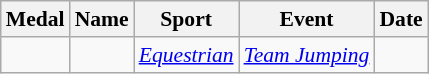<table class="wikitable sortable" style="font-size:90%">
<tr>
<th>Medal</th>
<th>Name</th>
<th>Sport</th>
<th>Event</th>
<th>Date</th>
</tr>
<tr>
<td><em> </em></td>
<td><em> </em></td>
<td><em><a href='#'>Equestrian</a></em></td>
<td><em><a href='#'>Team Jumping</a> </em></td>
<td><em></em></td>
</tr>
</table>
